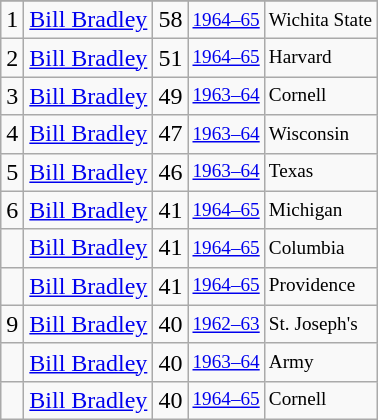<table class="wikitable">
<tr>
</tr>
<tr>
<td>1</td>
<td><a href='#'>Bill Bradley</a></td>
<td>58</td>
<td style="font-size:80%;"><a href='#'>1964–65</a></td>
<td style="font-size:80%;">Wichita State</td>
</tr>
<tr>
<td>2</td>
<td><a href='#'>Bill Bradley</a></td>
<td>51</td>
<td style="font-size:80%;"><a href='#'>1964–65</a></td>
<td style="font-size:80%;">Harvard</td>
</tr>
<tr>
<td>3</td>
<td><a href='#'>Bill Bradley</a></td>
<td>49</td>
<td style="font-size:80%;"><a href='#'>1963–64</a></td>
<td style="font-size:80%;">Cornell</td>
</tr>
<tr>
<td>4</td>
<td><a href='#'>Bill Bradley</a></td>
<td>47</td>
<td style="font-size:80%;"><a href='#'>1963–64</a></td>
<td style="font-size:80%;">Wisconsin</td>
</tr>
<tr>
<td>5</td>
<td><a href='#'>Bill Bradley</a></td>
<td>46</td>
<td style="font-size:80%;"><a href='#'>1963–64</a></td>
<td style="font-size:80%;">Texas</td>
</tr>
<tr>
<td>6</td>
<td><a href='#'>Bill Bradley</a></td>
<td>41</td>
<td style="font-size:80%;"><a href='#'>1964–65</a></td>
<td style="font-size:80%;">Michigan</td>
</tr>
<tr>
<td></td>
<td><a href='#'>Bill Bradley</a></td>
<td>41</td>
<td style="font-size:80%;"><a href='#'>1964–65</a></td>
<td style="font-size:80%;">Columbia</td>
</tr>
<tr>
<td></td>
<td><a href='#'>Bill Bradley</a></td>
<td>41</td>
<td style="font-size:80%;"><a href='#'>1964–65</a></td>
<td style="font-size:80%;">Providence</td>
</tr>
<tr>
<td>9</td>
<td><a href='#'>Bill Bradley</a></td>
<td>40</td>
<td style="font-size:80%;"><a href='#'>1962–63</a></td>
<td style="font-size:80%;">St. Joseph's</td>
</tr>
<tr>
<td></td>
<td><a href='#'>Bill Bradley</a></td>
<td>40</td>
<td style="font-size:80%;"><a href='#'>1963–64</a></td>
<td style="font-size:80%;">Army</td>
</tr>
<tr>
<td></td>
<td><a href='#'>Bill Bradley</a></td>
<td>40</td>
<td style="font-size:80%;"><a href='#'>1964–65</a></td>
<td style="font-size:80%;">Cornell</td>
</tr>
</table>
